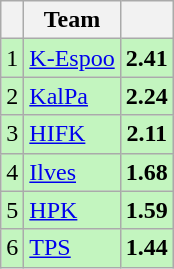<table class="wikitable">
<tr>
<th></th>
<th>Team</th>
<th></th>
</tr>
<tr style="background:#c3f5bf">
<td style="text-align:center">1</td>
<td><a href='#'>K-Espoo</a></td>
<td style="text-align:center"><strong>2.41</strong></td>
</tr>
<tr style="background:#c3f5bf">
<td style="text-align:center">2</td>
<td><a href='#'>KalPa</a></td>
<td style="text-align:center"><strong>2.24</strong></td>
</tr>
<tr style="background:#c3f5bf">
<td style="text-align:center">3</td>
<td><a href='#'>HIFK</a></td>
<td style="text-align:center"><strong>2.11</strong></td>
</tr>
<tr style="background:#c3f5bf">
<td style="text-align:center">4</td>
<td><a href='#'>Ilves</a></td>
<td style="text-align:center"><strong>1.68</strong></td>
</tr>
<tr style="background:#c3f5bf">
<td style="text-align:center">5</td>
<td><a href='#'>HPK</a></td>
<td style="text-align:center"><strong>1.59</strong></td>
</tr>
<tr style="background:#c3f5bf">
<td style="text-align:center">6</td>
<td><a href='#'>TPS</a></td>
<td style="text-align:center"><strong>1.44</strong></td>
</tr>
</table>
